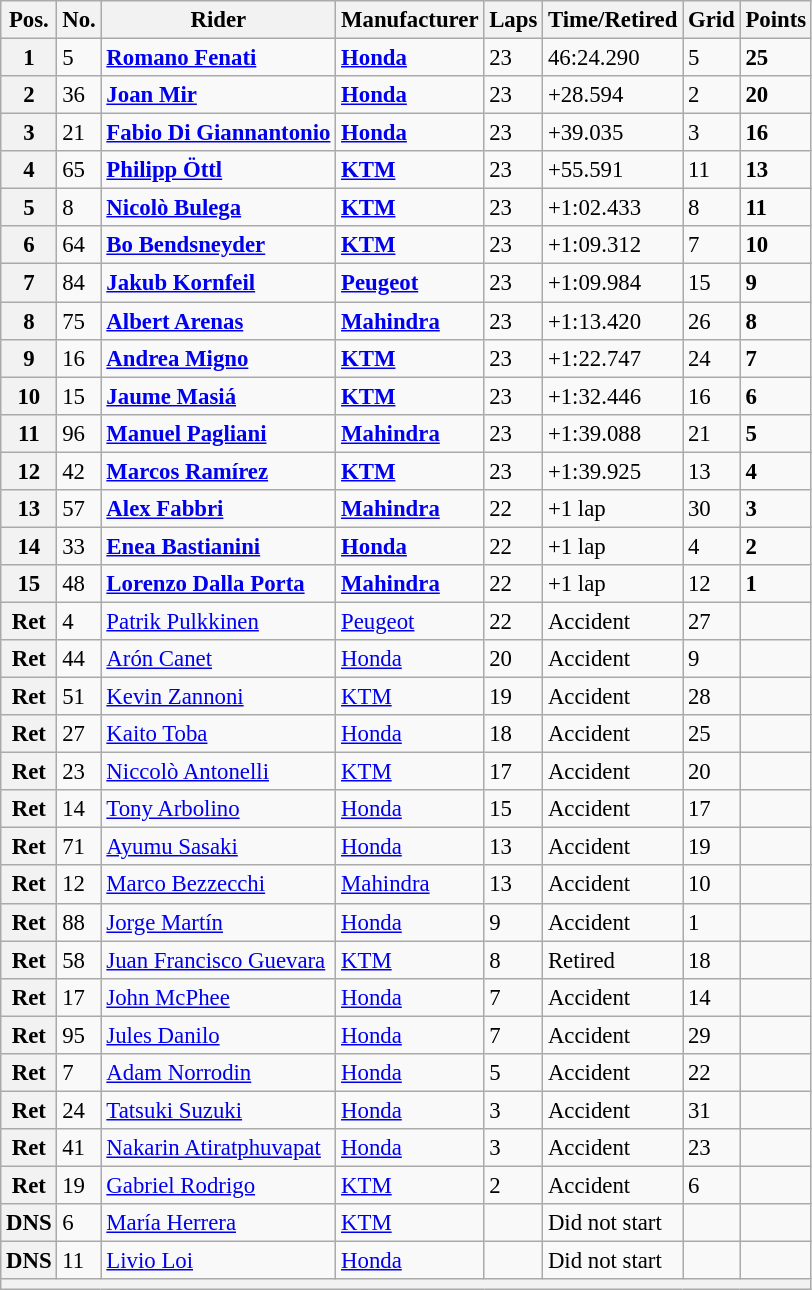<table class="wikitable" style="font-size: 95%;">
<tr>
<th>Pos.</th>
<th>No.</th>
<th>Rider</th>
<th>Manufacturer</th>
<th>Laps</th>
<th>Time/Retired</th>
<th>Grid</th>
<th>Points</th>
</tr>
<tr>
<th>1</th>
<td>5</td>
<td> <strong><a href='#'>Romano Fenati</a></strong></td>
<td><strong><a href='#'>Honda</a></strong></td>
<td>23</td>
<td>46:24.290</td>
<td>5</td>
<td><strong>25</strong></td>
</tr>
<tr>
<th>2</th>
<td>36</td>
<td> <strong><a href='#'>Joan Mir</a></strong></td>
<td><strong><a href='#'>Honda</a></strong></td>
<td>23</td>
<td>+28.594</td>
<td>2</td>
<td><strong>20</strong></td>
</tr>
<tr>
<th>3</th>
<td>21</td>
<td> <strong><a href='#'>Fabio Di Giannantonio</a></strong></td>
<td><strong><a href='#'>Honda</a></strong></td>
<td>23</td>
<td>+39.035</td>
<td>3</td>
<td><strong>16</strong></td>
</tr>
<tr>
<th>4</th>
<td>65</td>
<td> <strong><a href='#'>Philipp Öttl</a></strong></td>
<td><strong><a href='#'>KTM</a></strong></td>
<td>23</td>
<td>+55.591</td>
<td>11</td>
<td><strong>13</strong></td>
</tr>
<tr>
<th>5</th>
<td>8</td>
<td> <strong><a href='#'>Nicolò Bulega</a></strong></td>
<td><strong><a href='#'>KTM</a></strong></td>
<td>23</td>
<td>+1:02.433</td>
<td>8</td>
<td><strong>11</strong></td>
</tr>
<tr>
<th>6</th>
<td>64</td>
<td> <strong><a href='#'>Bo Bendsneyder</a></strong></td>
<td><strong><a href='#'>KTM</a></strong></td>
<td>23</td>
<td>+1:09.312</td>
<td>7</td>
<td><strong>10</strong></td>
</tr>
<tr>
<th>7</th>
<td>84</td>
<td> <strong><a href='#'>Jakub Kornfeil</a></strong></td>
<td><strong><a href='#'>Peugeot</a></strong></td>
<td>23</td>
<td>+1:09.984</td>
<td>15</td>
<td><strong>9</strong></td>
</tr>
<tr>
<th>8</th>
<td>75</td>
<td> <strong><a href='#'>Albert Arenas</a></strong></td>
<td><strong><a href='#'>Mahindra</a></strong></td>
<td>23</td>
<td>+1:13.420</td>
<td>26</td>
<td><strong>8</strong></td>
</tr>
<tr>
<th>9</th>
<td>16</td>
<td> <strong><a href='#'>Andrea Migno</a></strong></td>
<td><strong><a href='#'>KTM</a></strong></td>
<td>23</td>
<td>+1:22.747</td>
<td>24</td>
<td><strong>7</strong></td>
</tr>
<tr>
<th>10</th>
<td>15</td>
<td> <strong><a href='#'>Jaume Masiá</a></strong></td>
<td><strong><a href='#'>KTM</a></strong></td>
<td>23</td>
<td>+1:32.446</td>
<td>16</td>
<td><strong>6</strong></td>
</tr>
<tr>
<th>11</th>
<td>96</td>
<td> <strong><a href='#'>Manuel Pagliani</a></strong></td>
<td><strong><a href='#'>Mahindra</a></strong></td>
<td>23</td>
<td>+1:39.088</td>
<td>21</td>
<td><strong>5</strong></td>
</tr>
<tr>
<th>12</th>
<td>42</td>
<td> <strong><a href='#'>Marcos Ramírez</a></strong></td>
<td><strong><a href='#'>KTM</a></strong></td>
<td>23</td>
<td>+1:39.925</td>
<td>13</td>
<td><strong>4</strong></td>
</tr>
<tr>
<th>13</th>
<td>57</td>
<td> <strong><a href='#'>Alex Fabbri</a></strong></td>
<td><strong><a href='#'>Mahindra</a></strong></td>
<td>22</td>
<td>+1 lap</td>
<td>30</td>
<td><strong>3</strong></td>
</tr>
<tr>
<th>14</th>
<td>33</td>
<td> <strong><a href='#'>Enea Bastianini</a></strong></td>
<td><strong><a href='#'>Honda</a></strong></td>
<td>22</td>
<td>+1 lap</td>
<td>4</td>
<td><strong>2</strong></td>
</tr>
<tr>
<th>15</th>
<td>48</td>
<td> <strong><a href='#'>Lorenzo Dalla Porta</a></strong></td>
<td><strong><a href='#'>Mahindra</a></strong></td>
<td>22</td>
<td>+1 lap</td>
<td>12</td>
<td><strong>1</strong></td>
</tr>
<tr>
<th>Ret</th>
<td>4</td>
<td> <a href='#'>Patrik Pulkkinen</a></td>
<td><a href='#'>Peugeot</a></td>
<td>22</td>
<td>Accident</td>
<td>27</td>
<td></td>
</tr>
<tr>
<th>Ret</th>
<td>44</td>
<td> <a href='#'>Arón Canet</a></td>
<td><a href='#'>Honda</a></td>
<td>20</td>
<td>Accident</td>
<td>9</td>
<td></td>
</tr>
<tr>
<th>Ret</th>
<td>51</td>
<td> <a href='#'>Kevin Zannoni</a></td>
<td><a href='#'>KTM</a></td>
<td>19</td>
<td>Accident</td>
<td>28</td>
<td></td>
</tr>
<tr>
<th>Ret</th>
<td>27</td>
<td> <a href='#'>Kaito Toba</a></td>
<td><a href='#'>Honda</a></td>
<td>18</td>
<td>Accident</td>
<td>25</td>
<td></td>
</tr>
<tr>
<th>Ret</th>
<td>23</td>
<td> <a href='#'>Niccolò Antonelli</a></td>
<td><a href='#'>KTM</a></td>
<td>17</td>
<td>Accident</td>
<td>20</td>
<td></td>
</tr>
<tr>
<th>Ret</th>
<td>14</td>
<td> <a href='#'>Tony Arbolino</a></td>
<td><a href='#'>Honda</a></td>
<td>15</td>
<td>Accident</td>
<td>17</td>
<td></td>
</tr>
<tr>
<th>Ret</th>
<td>71</td>
<td> <a href='#'>Ayumu Sasaki</a></td>
<td><a href='#'>Honda</a></td>
<td>13</td>
<td>Accident</td>
<td>19</td>
<td></td>
</tr>
<tr>
<th>Ret</th>
<td>12</td>
<td> <a href='#'>Marco Bezzecchi</a></td>
<td><a href='#'>Mahindra</a></td>
<td>13</td>
<td>Accident</td>
<td>10</td>
<td></td>
</tr>
<tr>
<th>Ret</th>
<td>88</td>
<td> <a href='#'>Jorge Martín</a></td>
<td><a href='#'>Honda</a></td>
<td>9</td>
<td>Accident</td>
<td>1</td>
<td></td>
</tr>
<tr>
<th>Ret</th>
<td>58</td>
<td> <a href='#'>Juan Francisco Guevara</a></td>
<td><a href='#'>KTM</a></td>
<td>8</td>
<td>Retired</td>
<td>18</td>
<td></td>
</tr>
<tr>
<th>Ret</th>
<td>17</td>
<td> <a href='#'>John McPhee</a></td>
<td><a href='#'>Honda</a></td>
<td>7</td>
<td>Accident</td>
<td>14</td>
<td></td>
</tr>
<tr>
<th>Ret</th>
<td>95</td>
<td> <a href='#'>Jules Danilo</a></td>
<td><a href='#'>Honda</a></td>
<td>7</td>
<td>Accident</td>
<td>29</td>
<td></td>
</tr>
<tr>
<th>Ret</th>
<td>7</td>
<td> <a href='#'>Adam Norrodin</a></td>
<td><a href='#'>Honda</a></td>
<td>5</td>
<td>Accident</td>
<td>22</td>
<td></td>
</tr>
<tr>
<th>Ret</th>
<td>24</td>
<td> <a href='#'>Tatsuki Suzuki</a></td>
<td><a href='#'>Honda</a></td>
<td>3</td>
<td>Accident</td>
<td>31</td>
<td></td>
</tr>
<tr>
<th>Ret</th>
<td>41</td>
<td> <a href='#'>Nakarin Atiratphuvapat</a></td>
<td><a href='#'>Honda</a></td>
<td>3</td>
<td>Accident</td>
<td>23</td>
<td></td>
</tr>
<tr>
<th>Ret</th>
<td>19</td>
<td> <a href='#'>Gabriel Rodrigo</a></td>
<td><a href='#'>KTM</a></td>
<td>2</td>
<td>Accident</td>
<td>6</td>
<td></td>
</tr>
<tr>
<th>DNS</th>
<td>6</td>
<td> <a href='#'>María Herrera</a></td>
<td><a href='#'>KTM</a></td>
<td></td>
<td>Did not start</td>
<td></td>
<td></td>
</tr>
<tr>
<th>DNS</th>
<td>11</td>
<td> <a href='#'>Livio Loi</a></td>
<td><a href='#'>Honda</a></td>
<td></td>
<td>Did not start</td>
<td></td>
<td></td>
</tr>
<tr>
<th colspan=8></th>
</tr>
</table>
